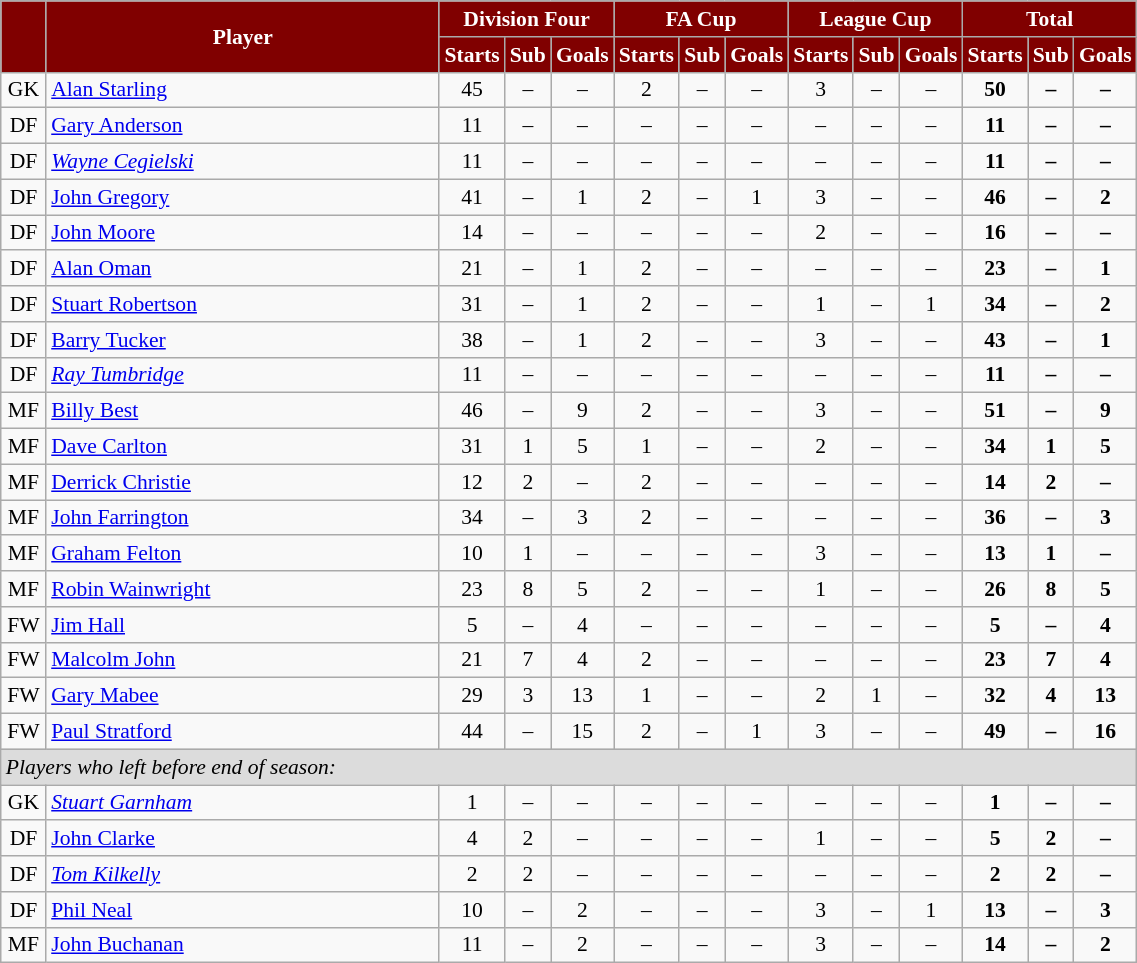<table class="wikitable"  style="text-align:center; font-size:90%; width:60%;">
<tr>
<th rowspan="2" style="background:maroon; color:white;  width: 4%"></th>
<th rowspan="2" style="background:maroon; color:white; ">Player</th>
<th colspan="3" style="background:maroon; color:white; ">Division Four</th>
<th colspan="3" style="background:maroon; color:white; ">FA Cup</th>
<th colspan="3" style="background:maroon; color:white; ">League Cup</th>
<th colspan="3" style="background:maroon; color:white; ">Total</th>
</tr>
<tr>
<th style="background:maroon; color:white;  width: 4%;">Starts</th>
<th style="background:maroon; color:white;  width: 4%;">Sub</th>
<th style="background:maroon; color:white;  width: 4%;">Goals</th>
<th style="background:maroon; color:white;  width: 4%;">Starts</th>
<th style="background:maroon; color:white;  width: 4%;">Sub</th>
<th style="background:maroon; color:white;  width: 4%;">Goals</th>
<th style="background:maroon; color:white;  width: 4%;">Starts</th>
<th style="background:maroon; color:white;  width: 4%;">Sub</th>
<th style="background:maroon; color:white;  width: 4%;">Goals</th>
<th style="background:maroon; color:white;  width: 4%;">Starts</th>
<th style="background:maroon; color:white;  width: 4%;">Sub</th>
<th style="background:maroon; color:white;  width: 4%;">Goals</th>
</tr>
<tr>
<td>GK</td>
<td style="text-align:left;"><a href='#'>Alan Starling</a></td>
<td>45</td>
<td>–</td>
<td>–</td>
<td>2</td>
<td>–</td>
<td>–</td>
<td>3</td>
<td>–</td>
<td>–</td>
<td><strong>50</strong></td>
<td><strong>–</strong></td>
<td><strong>–</strong></td>
</tr>
<tr>
<td>DF</td>
<td style="text-align:left;"><a href='#'>Gary Anderson</a></td>
<td>11</td>
<td>–</td>
<td>–</td>
<td>–</td>
<td>–</td>
<td>–</td>
<td>–</td>
<td>–</td>
<td>–</td>
<td><strong>11</strong></td>
<td><strong>–</strong></td>
<td><strong>–</strong></td>
</tr>
<tr>
<td>DF</td>
<td style="text-align:left;"><em><a href='#'>Wayne Cegielski</a></em></td>
<td>11</td>
<td>–</td>
<td>–</td>
<td>–</td>
<td>–</td>
<td>–</td>
<td>–</td>
<td>–</td>
<td>–</td>
<td><strong>11</strong></td>
<td><strong>–</strong></td>
<td><strong>–</strong></td>
</tr>
<tr>
<td>DF</td>
<td style="text-align:left;"><a href='#'>John Gregory</a></td>
<td>41</td>
<td>–</td>
<td>1</td>
<td>2</td>
<td>–</td>
<td>1</td>
<td>3</td>
<td>–</td>
<td>–</td>
<td><strong>46</strong></td>
<td><strong>–</strong></td>
<td><strong>2</strong></td>
</tr>
<tr>
<td>DF</td>
<td style="text-align:left;"><a href='#'>John Moore</a></td>
<td>14</td>
<td>–</td>
<td>–</td>
<td>–</td>
<td>–</td>
<td>–</td>
<td>2</td>
<td>–</td>
<td>–</td>
<td><strong>16</strong></td>
<td><strong>–</strong></td>
<td><strong>–</strong></td>
</tr>
<tr>
<td>DF</td>
<td style="text-align:left;"><a href='#'>Alan Oman</a></td>
<td>21</td>
<td>–</td>
<td>1</td>
<td>2</td>
<td>–</td>
<td>–</td>
<td>–</td>
<td>–</td>
<td>–</td>
<td><strong>23</strong></td>
<td><strong>–</strong></td>
<td><strong>1</strong></td>
</tr>
<tr>
<td>DF</td>
<td style="text-align:left;"><a href='#'>Stuart Robertson</a></td>
<td>31</td>
<td>–</td>
<td>1</td>
<td>2</td>
<td>–</td>
<td>–</td>
<td>1</td>
<td>–</td>
<td>1</td>
<td><strong>34</strong></td>
<td><strong>–</strong></td>
<td><strong>2</strong></td>
</tr>
<tr>
<td>DF</td>
<td style="text-align:left;"><a href='#'>Barry Tucker</a></td>
<td>38</td>
<td>–</td>
<td>1</td>
<td>2</td>
<td>–</td>
<td>–</td>
<td>3</td>
<td>–</td>
<td>–</td>
<td><strong>43</strong></td>
<td><strong>–</strong></td>
<td><strong>1</strong></td>
</tr>
<tr>
<td>DF</td>
<td style="text-align:left;"><em><a href='#'>Ray Tumbridge</a></em></td>
<td>11</td>
<td>–</td>
<td>–</td>
<td>–</td>
<td>–</td>
<td>–</td>
<td>–</td>
<td>–</td>
<td>–</td>
<td><strong>11</strong></td>
<td><strong>–</strong></td>
<td><strong>–</strong></td>
</tr>
<tr>
<td>MF</td>
<td style="text-align:left;"><a href='#'>Billy Best</a></td>
<td>46</td>
<td>–</td>
<td>9</td>
<td>2</td>
<td>–</td>
<td>–</td>
<td>3</td>
<td>–</td>
<td>–</td>
<td><strong>51</strong></td>
<td><strong>–</strong></td>
<td><strong>9</strong></td>
</tr>
<tr>
<td>MF</td>
<td style="text-align:left;"><a href='#'>Dave Carlton</a></td>
<td>31</td>
<td>1</td>
<td>5</td>
<td>1</td>
<td>–</td>
<td>–</td>
<td>2</td>
<td>–</td>
<td>–</td>
<td><strong>34</strong></td>
<td><strong>1</strong></td>
<td><strong>5</strong></td>
</tr>
<tr>
<td>MF</td>
<td style="text-align:left;"><a href='#'>Derrick Christie</a></td>
<td>12</td>
<td>2</td>
<td>–</td>
<td>2</td>
<td>–</td>
<td>–</td>
<td>–</td>
<td>–</td>
<td>–</td>
<td><strong>14</strong></td>
<td><strong>2</strong></td>
<td><strong>–</strong></td>
</tr>
<tr>
<td>MF</td>
<td style="text-align:left;"><a href='#'>John Farrington</a></td>
<td>34</td>
<td>–</td>
<td>3</td>
<td>2</td>
<td>–</td>
<td>–</td>
<td>–</td>
<td>–</td>
<td>–</td>
<td><strong>36</strong></td>
<td><strong>–</strong></td>
<td><strong>3</strong></td>
</tr>
<tr>
<td>MF</td>
<td style="text-align:left;"><a href='#'>Graham Felton</a></td>
<td>10</td>
<td>1</td>
<td>–</td>
<td>–</td>
<td>–</td>
<td>–</td>
<td>3</td>
<td>–</td>
<td>–</td>
<td><strong>13</strong></td>
<td><strong>1</strong></td>
<td><strong>–</strong></td>
</tr>
<tr>
<td>MF</td>
<td style="text-align:left;"><a href='#'>Robin Wainwright</a></td>
<td>23</td>
<td>8</td>
<td>5</td>
<td>2</td>
<td>–</td>
<td>–</td>
<td>1</td>
<td>–</td>
<td>–</td>
<td><strong>26</strong></td>
<td><strong>8</strong></td>
<td><strong>5</strong></td>
</tr>
<tr>
<td>FW</td>
<td style="text-align:left;"><a href='#'>Jim Hall</a></td>
<td>5</td>
<td>–</td>
<td>4</td>
<td>–</td>
<td>–</td>
<td>–</td>
<td>–</td>
<td>–</td>
<td>–</td>
<td><strong>5</strong></td>
<td><strong>–</strong></td>
<td><strong>4</strong></td>
</tr>
<tr>
<td>FW</td>
<td style="text-align:left;"><a href='#'>Malcolm John</a></td>
<td>21</td>
<td>7</td>
<td>4</td>
<td>2</td>
<td>–</td>
<td>–</td>
<td>–</td>
<td>–</td>
<td>–</td>
<td><strong>23</strong></td>
<td><strong>7</strong></td>
<td><strong>4</strong></td>
</tr>
<tr>
<td>FW</td>
<td style="text-align:left;"><a href='#'>Gary Mabee</a></td>
<td>29</td>
<td>3</td>
<td>13</td>
<td>1</td>
<td>–</td>
<td>–</td>
<td>2</td>
<td>1</td>
<td>–</td>
<td><strong>32</strong></td>
<td><strong>4</strong></td>
<td><strong>13</strong></td>
</tr>
<tr>
<td>FW</td>
<td style="text-align:left;"><a href='#'>Paul Stratford</a></td>
<td>44</td>
<td>–</td>
<td>15</td>
<td>2</td>
<td>–</td>
<td>1</td>
<td>3</td>
<td>–</td>
<td>–</td>
<td><strong>49</strong></td>
<td><strong>–</strong></td>
<td><strong>16</strong></td>
</tr>
<tr>
<td colspan="20" style="background:#dcdcdc; text-align:left;"><em>Players who left before end of season:</em></td>
</tr>
<tr>
<td>GK</td>
<td style="text-align:left;"><em><a href='#'>Stuart Garnham</a></em></td>
<td>1</td>
<td>–</td>
<td>–</td>
<td>–</td>
<td>–</td>
<td>–</td>
<td>–</td>
<td>–</td>
<td>–</td>
<td><strong>1</strong></td>
<td><strong>–</strong></td>
<td><strong>–</strong></td>
</tr>
<tr>
<td>DF</td>
<td style="text-align:left;"><a href='#'>John Clarke</a></td>
<td>4</td>
<td>2</td>
<td>–</td>
<td>–</td>
<td>–</td>
<td>–</td>
<td>1</td>
<td>–</td>
<td>–</td>
<td><strong>5</strong></td>
<td><strong>2</strong></td>
<td><strong>–</strong></td>
</tr>
<tr>
<td>DF</td>
<td style="text-align:left;"><em><a href='#'>Tom Kilkelly</a></em></td>
<td>2</td>
<td>2</td>
<td>–</td>
<td>–</td>
<td>–</td>
<td>–</td>
<td>–</td>
<td>–</td>
<td>–</td>
<td><strong>2</strong></td>
<td><strong>2</strong></td>
<td><strong>–</strong></td>
</tr>
<tr>
<td>DF</td>
<td style="text-align:left;"><a href='#'>Phil Neal</a></td>
<td>10</td>
<td>–</td>
<td>2</td>
<td>–</td>
<td>–</td>
<td>–</td>
<td>3</td>
<td>–</td>
<td>1</td>
<td><strong>13</strong></td>
<td><strong>–</strong></td>
<td><strong>3</strong></td>
</tr>
<tr>
<td>MF</td>
<td style="text-align:left;"><a href='#'>John Buchanan</a></td>
<td>11</td>
<td>–</td>
<td>2</td>
<td>–</td>
<td>–</td>
<td>–</td>
<td>3</td>
<td>–</td>
<td>–</td>
<td><strong>14</strong></td>
<td><strong>–</strong></td>
<td><strong>2</strong></td>
</tr>
</table>
